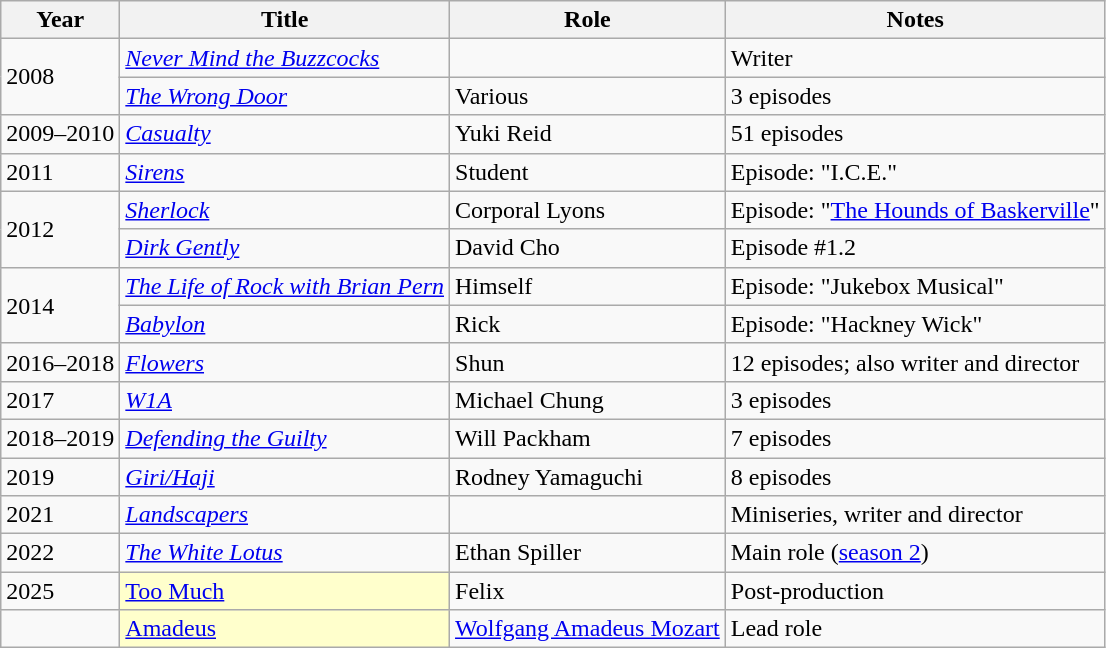<table class="wikitable">
<tr>
<th>Year</th>
<th>Title</th>
<th>Role</th>
<th>Notes</th>
</tr>
<tr>
<td rowspan="2">2008</td>
<td><em><a href='#'>Never Mind the Buzzcocks</a></em></td>
<td></td>
<td>Writer</td>
</tr>
<tr>
<td><em><a href='#'>The Wrong Door</a></em></td>
<td>Various</td>
<td>3 episodes</td>
</tr>
<tr>
<td>2009–2010</td>
<td><em><a href='#'>Casualty</a></em></td>
<td>Yuki Reid</td>
<td>51 episodes</td>
</tr>
<tr>
<td>2011</td>
<td><em><a href='#'>Sirens</a></em></td>
<td>Student</td>
<td>Episode: "I.C.E."</td>
</tr>
<tr>
<td rowspan="2">2012</td>
<td><em><a href='#'>Sherlock</a></em></td>
<td>Corporal Lyons</td>
<td>Episode: "<a href='#'>The Hounds of Baskerville</a>"</td>
</tr>
<tr>
<td><em><a href='#'>Dirk Gently</a></em></td>
<td>David Cho</td>
<td>Episode #1.2</td>
</tr>
<tr>
<td rowspan="2">2014</td>
<td><em><a href='#'>The Life of Rock with Brian Pern</a></em></td>
<td>Himself</td>
<td>Episode: "Jukebox Musical"</td>
</tr>
<tr>
<td><em><a href='#'>Babylon</a></em></td>
<td>Rick</td>
<td>Episode: "Hackney Wick"</td>
</tr>
<tr>
<td>2016–2018</td>
<td><em><a href='#'>Flowers</a></em></td>
<td>Shun</td>
<td>12 episodes; also writer and director</td>
</tr>
<tr>
<td>2017</td>
<td><em><a href='#'>W1A</a></em></td>
<td>Michael Chung</td>
<td>3 episodes</td>
</tr>
<tr>
<td>2018–2019</td>
<td><em><a href='#'>Defending the Guilty</a></em></td>
<td>Will Packham</td>
<td>7 episodes</td>
</tr>
<tr>
<td>2019</td>
<td><em><a href='#'>Giri/Haji</a></em></td>
<td>Rodney Yamaguchi</td>
<td>8 episodes</td>
</tr>
<tr>
<td>2021</td>
<td><em><a href='#'>Landscapers</a></em></td>
<td></td>
<td>Miniseries, writer and director</td>
</tr>
<tr>
<td>2022</td>
<td><em><a href='#'>The White Lotus</a></td>
<td>Ethan Spiller</td>
<td>Main role (<a href='#'>season 2</a>)</td>
</tr>
<tr>
<td>2025</td>
<td style="background:#FFFFCC;"> </em><a href='#'>Too Much</a><em></td>
<td>Felix</td>
<td>Post-production</td>
</tr>
<tr>
<td></td>
<td style="background:#FFFFCC;"> </em><a href='#'>Amadeus</a><em></td>
<td><a href='#'>Wolfgang Amadeus Mozart</a></td>
<td>Lead role</td>
</tr>
</table>
